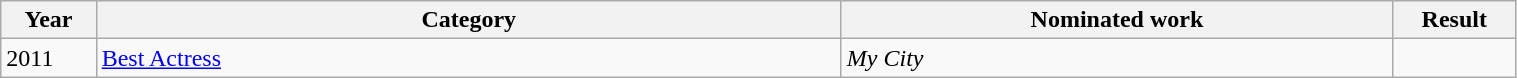<table width="80%" class="wikitable">
<tr>
<th width="10">Year</th>
<th width="300">Category</th>
<th width="220">Nominated work</th>
<th width="30">Result</th>
</tr>
<tr>
<td>2011</td>
<td><a href='#'>Best Actress</a></td>
<td><em>My City</em></td>
<td></td>
</tr>
</table>
